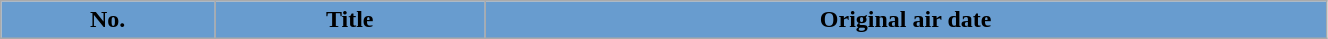<table class="wikitable plainrowheaders" style="width:70%;">
<tr>
<th style="background-color: #689CCF">No.</th>
<th style="background-color: #689CCF">Title</th>
<th style="background-color: #689CCF">Original air date<br>










</th>
</tr>
</table>
